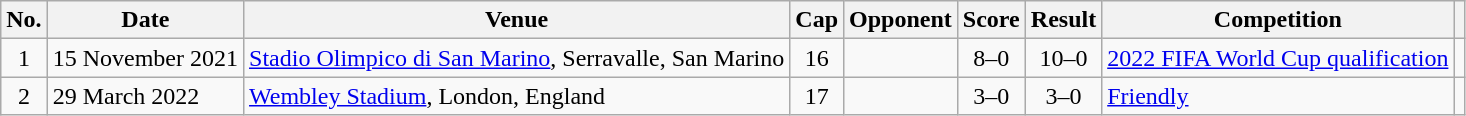<table class="wikitable sortable">
<tr>
<th scope="col">No.</th>
<th scope="col">Date</th>
<th scope="col">Venue</th>
<th scope="col">Cap</th>
<th scope="col">Opponent</th>
<th scope="col">Score</th>
<th scope="col">Result</th>
<th scope="col">Competition</th>
<th scope="col" class="unsortable"></th>
</tr>
<tr>
<td style="text-align: center;">1</td>
<td>15 November 2021</td>
<td><a href='#'>Stadio Olimpico di San Marino</a>, Serravalle, San Marino</td>
<td style="text-align: center;">16</td>
<td></td>
<td style="text-align: center;">8–0</td>
<td style="text-align: center;">10–0</td>
<td><a href='#'>2022 FIFA World Cup qualification</a></td>
<td style="text-align: center;"></td>
</tr>
<tr>
<td style="text-align: center;">2</td>
<td>29 March 2022</td>
<td><a href='#'>Wembley Stadium</a>, London, England</td>
<td style="text-align: center;">17</td>
<td></td>
<td style="text-align: center;">3–0</td>
<td style="text-align: center;">3–0</td>
<td><a href='#'>Friendly</a></td>
<td style="text-align: center;"></td>
</tr>
</table>
